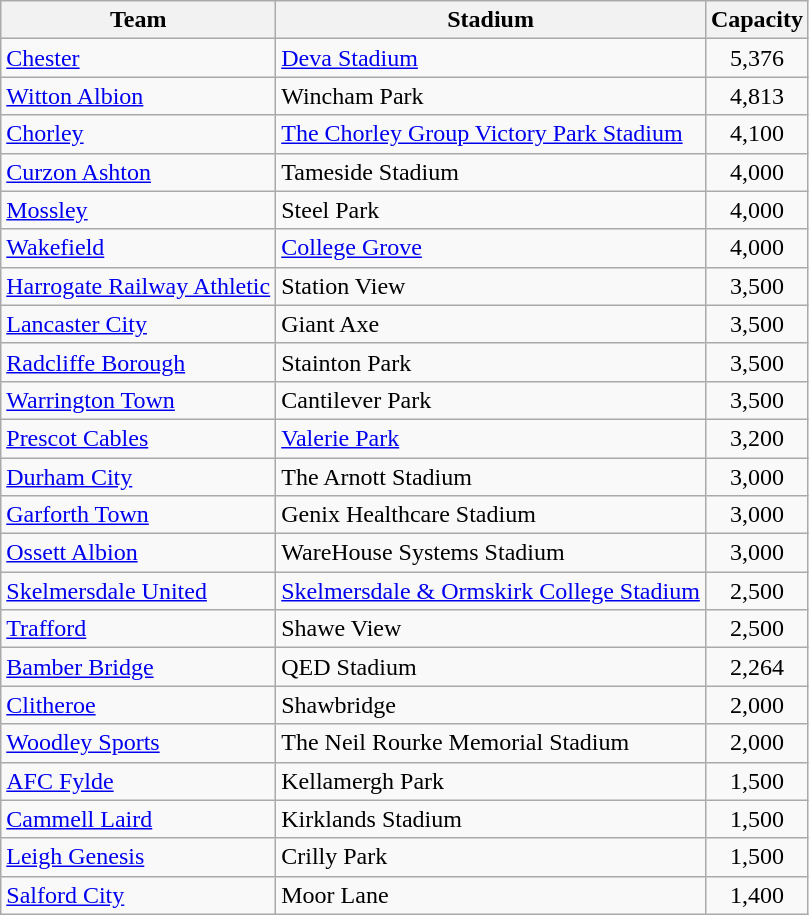<table class="wikitable sortable">
<tr>
<th>Team</th>
<th>Stadium</th>
<th>Capacity</th>
</tr>
<tr>
<td><a href='#'>Chester</a></td>
<td><a href='#'>Deva Stadium</a></td>
<td align="center">5,376</td>
</tr>
<tr>
<td><a href='#'>Witton Albion</a></td>
<td>Wincham Park</td>
<td align="center">4,813</td>
</tr>
<tr>
<td><a href='#'>Chorley</a></td>
<td><a href='#'>The Chorley Group Victory Park Stadium</a></td>
<td align="center">4,100</td>
</tr>
<tr>
<td><a href='#'>Curzon Ashton</a></td>
<td>Tameside Stadium</td>
<td align="center">4,000</td>
</tr>
<tr>
<td><a href='#'>Mossley</a></td>
<td>Steel Park</td>
<td align="center">4,000</td>
</tr>
<tr>
<td><a href='#'>Wakefield</a></td>
<td><a href='#'>College Grove</a></td>
<td align="center">4,000</td>
</tr>
<tr>
<td><a href='#'>Harrogate Railway Athletic</a></td>
<td>Station View</td>
<td align="center">3,500</td>
</tr>
<tr>
<td><a href='#'>Lancaster City</a></td>
<td>Giant Axe</td>
<td align="center">3,500</td>
</tr>
<tr>
<td><a href='#'>Radcliffe Borough</a></td>
<td>Stainton Park</td>
<td align="center">3,500</td>
</tr>
<tr>
<td><a href='#'>Warrington Town</a></td>
<td>Cantilever Park</td>
<td align="center">3,500</td>
</tr>
<tr>
<td><a href='#'>Prescot Cables</a></td>
<td><a href='#'>Valerie Park</a></td>
<td align="center">3,200</td>
</tr>
<tr>
<td><a href='#'>Durham City</a></td>
<td>The Arnott Stadium</td>
<td align="center">3,000</td>
</tr>
<tr>
<td><a href='#'>Garforth Town</a></td>
<td>Genix Healthcare Stadium</td>
<td align="center">3,000</td>
</tr>
<tr>
<td><a href='#'>Ossett Albion</a></td>
<td>WareHouse Systems Stadium</td>
<td align="center">3,000</td>
</tr>
<tr>
<td><a href='#'>Skelmersdale United</a></td>
<td><a href='#'>Skelmersdale & Ormskirk College Stadium</a></td>
<td align="center">2,500</td>
</tr>
<tr>
<td><a href='#'>Trafford</a></td>
<td>Shawe View</td>
<td align="center">2,500</td>
</tr>
<tr>
<td><a href='#'>Bamber Bridge</a></td>
<td>QED Stadium</td>
<td align="center">2,264</td>
</tr>
<tr>
<td><a href='#'>Clitheroe</a></td>
<td>Shawbridge</td>
<td align="center">2,000</td>
</tr>
<tr>
<td><a href='#'>Woodley Sports</a></td>
<td>The Neil Rourke Memorial Stadium</td>
<td align="center">2,000</td>
</tr>
<tr>
<td><a href='#'>AFC Fylde</a></td>
<td>Kellamergh Park</td>
<td align="center">1,500</td>
</tr>
<tr>
<td><a href='#'>Cammell Laird</a></td>
<td>Kirklands Stadium</td>
<td align="center">1,500</td>
</tr>
<tr>
<td><a href='#'>Leigh Genesis</a></td>
<td>Crilly Park</td>
<td align="center">1,500</td>
</tr>
<tr>
<td><a href='#'>Salford City</a></td>
<td>Moor Lane</td>
<td align="center">1,400</td>
</tr>
</table>
